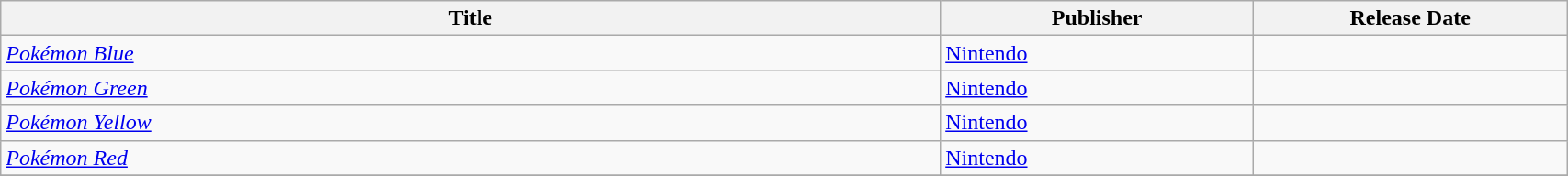<table class="wikitable sortable" style="width:90%">
<tr>
<th width="60%">Title</th>
<th width="20%">Publisher</th>
<th width="20%">Release Date</th>
</tr>
<tr>
<td><em><a href='#'>Pokémon Blue</a></em></td>
<td><a href='#'>Nintendo</a></td>
<td></td>
</tr>
<tr>
<td><em><a href='#'>Pokémon Green</a></em></td>
<td><a href='#'>Nintendo</a></td>
<td></td>
</tr>
<tr>
<td><em><a href='#'>Pokémon Yellow</a></em></td>
<td><a href='#'>Nintendo</a></td>
<td></td>
</tr>
<tr>
<td><em><a href='#'>Pokémon Red</a></em></td>
<td><a href='#'>Nintendo</a></td>
<td></td>
</tr>
<tr>
</tr>
</table>
